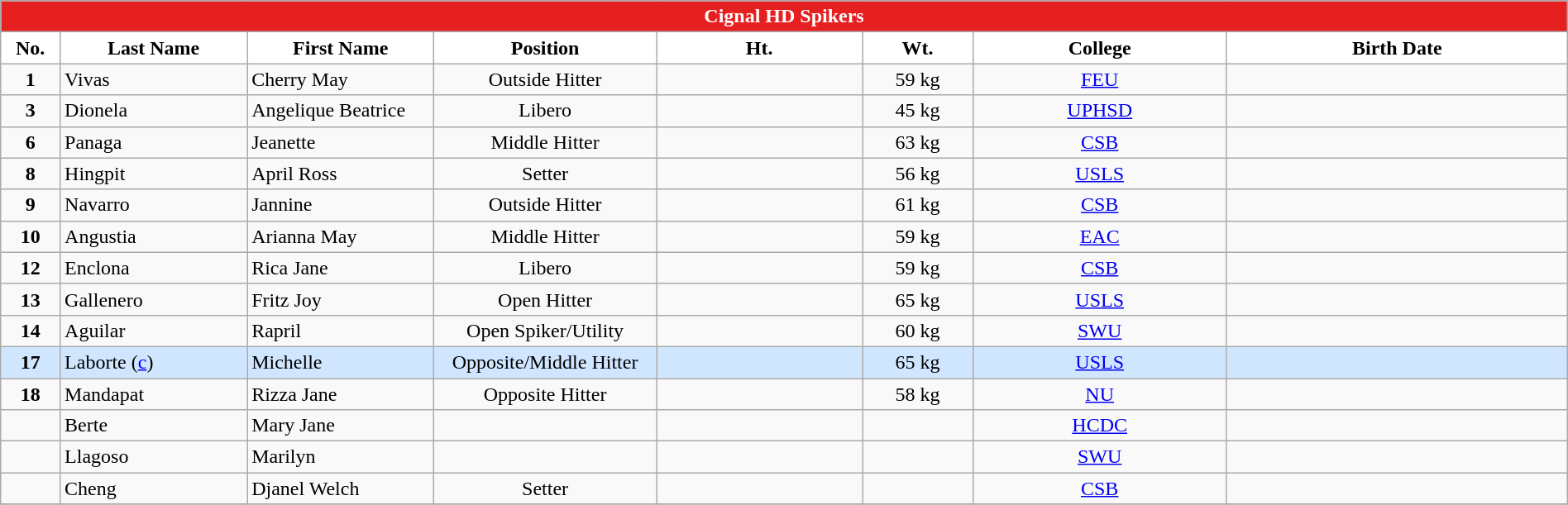<table class="wikitable" style="text-align:center; width: 100%;">
<tr>
<td colspan="8" style= "background: #E62020; color: White; text-align: center"><strong>Cignal HD Spikers</strong></td>
</tr>
<tr>
<th width=3px style="background: White; color: Black; text-align: center"><strong>No.</strong></th>
<th width=90px style="background: White; color: Black">Last Name</th>
<th width=90px style="background: White; color: Black">First Name</th>
<th width=100px style="background: White; color: Black">Position</th>
<th width=100px style="background: White; color: Black">Ht.</th>
<th width=50px style="background: White; color: Black">Wt.</th>
<th width=125px style="background: White; color: Black">College</th>
<th width=170px style="background: White; color: Black">Birth Date</th>
</tr>
<tr>
<td><strong>1</strong></td>
<td style="text-align: left">Vivas</td>
<td style="text-align: left">Cherry May</td>
<td>Outside Hitter</td>
<td></td>
<td>59 kg</td>
<td><a href='#'>FEU</a></td>
<td style="text-align: left"></td>
</tr>
<tr>
<td><strong>3</strong></td>
<td style="text-align: left">Dionela</td>
<td style="text-align: left">Angelique Beatrice</td>
<td>Libero</td>
<td></td>
<td>45 kg</td>
<td><a href='#'>UPHSD</a></td>
<td style="text-align: left"></td>
</tr>
<tr>
<td><strong>6</strong></td>
<td style="text-align: left">Panaga</td>
<td style="text-align: left">Jeanette</td>
<td>Middle Hitter</td>
<td></td>
<td>63 kg</td>
<td><a href='#'>CSB</a></td>
<td style="text-align: left"></td>
</tr>
<tr>
<td><strong>8</strong></td>
<td style="text-align: left">Hingpit</td>
<td style="text-align: left">April Ross</td>
<td>Setter</td>
<td></td>
<td>56 kg</td>
<td><a href='#'>USLS</a></td>
<td style="text-align: left"></td>
</tr>
<tr>
<td><strong>9</strong></td>
<td style="text-align: left">Navarro</td>
<td style="text-align: left">Jannine</td>
<td>Outside Hitter</td>
<td></td>
<td>61 kg</td>
<td><a href='#'>CSB</a></td>
<td style="text-align: left"></td>
</tr>
<tr>
<td><strong>10</strong></td>
<td style="text-align: left">Angustia</td>
<td style="text-align: left">Arianna May</td>
<td>Middle Hitter</td>
<td></td>
<td>59 kg</td>
<td><a href='#'>EAC</a></td>
<td style="text-align: left"></td>
</tr>
<tr>
<td><strong>12</strong></td>
<td style="text-align: left">Enclona</td>
<td style="text-align: left">Rica Jane</td>
<td>Libero</td>
<td></td>
<td>59 kg</td>
<td><a href='#'>CSB</a></td>
<td style="text-align: left"></td>
</tr>
<tr>
<td><strong>13</strong></td>
<td style="text-align: left">Gallenero</td>
<td style="text-align: left">Fritz Joy</td>
<td>Open Hitter</td>
<td></td>
<td>65 kg</td>
<td><a href='#'>USLS</a></td>
<td style="text-align: left"></td>
</tr>
<tr>
<td><strong>14</strong></td>
<td style="text-align: left">Aguilar</td>
<td style="text-align: left">Rapril</td>
<td>Open Spiker/Utility</td>
<td></td>
<td>60 kg</td>
<td><a href='#'>SWU</a></td>
<td style="text-align: left"></td>
</tr>
<tr bgcolor=#D0E6FF>
<td><strong>17</strong></td>
<td style="text-align: left">Laborte (<a href='#'>c</a>)</td>
<td style="text-align: left">Michelle</td>
<td>Opposite/Middle Hitter</td>
<td></td>
<td>65 kg</td>
<td><a href='#'>USLS</a></td>
<td style="text-align: left"></td>
</tr>
<tr>
<td><strong>18</strong></td>
<td style="text-align: left">Mandapat</td>
<td style="text-align: left">Rizza Jane</td>
<td>Opposite Hitter</td>
<td></td>
<td>58 kg</td>
<td><a href='#'>NU</a></td>
<td style="text-align: left"></td>
</tr>
<tr>
<td></td>
<td style="text-align: left">Berte</td>
<td style="text-align: left">Mary Jane</td>
<td></td>
<td></td>
<td></td>
<td><a href='#'>HCDC</a></td>
<td style="text-align: left"></td>
</tr>
<tr>
<td></td>
<td style="text-align: left">Llagoso</td>
<td style="text-align: left">Marilyn</td>
<td></td>
<td></td>
<td></td>
<td><a href='#'>SWU</a></td>
<td style="text-align: left"></td>
</tr>
<tr>
<td></td>
<td style="text-align: left">Cheng</td>
<td style="text-align: left">Djanel Welch</td>
<td>Setter</td>
<td></td>
<td></td>
<td><a href='#'>CSB</a></td>
<td style="text-align: left"></td>
</tr>
<tr>
</tr>
</table>
